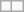<table class="wikitable">
<tr>
<td></td>
<td></td>
</tr>
</table>
